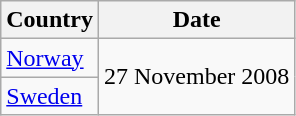<table class="wikitable">
<tr>
<th>Country</th>
<th>Date</th>
</tr>
<tr>
<td><a href='#'>Norway</a></td>
<td rowspan="2">27 November 2008</td>
</tr>
<tr>
<td><a href='#'>Sweden</a></td>
</tr>
</table>
